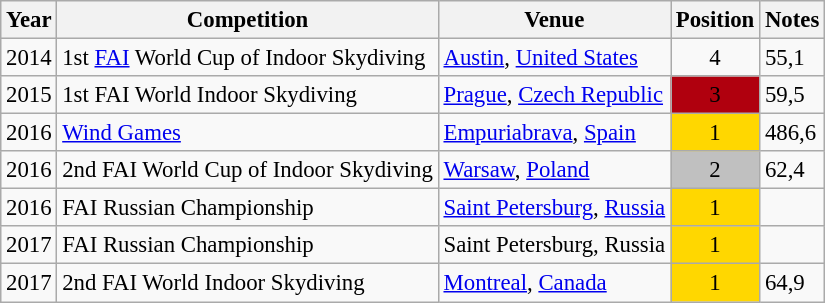<table class="wikitable" style="border-collapse: collapse; font-size: 95%;">
<tr>
<th>Year</th>
<th>Competition</th>
<th>Venue</th>
<th>Position</th>
<th>Notes</th>
</tr>
<tr>
<td>2014</td>
<td>1st <a href='#'>FAI</a> World Cup of Indoor Skydiving</td>
<td><a href='#'>Austin</a>, <a href='#'>United States</a></td>
<td align="center">4</td>
<td>55,1</td>
</tr>
<tr>
<td>2015</td>
<td>1st FAI World Indoor Skydiving</td>
<td><a href='#'>Prague</a>, <a href='#'>Czech Republic</a></td>
<td bgcolor="bronze" align="center">3</td>
<td>59,5</td>
</tr>
<tr>
<td>2016</td>
<td><a href='#'>Wind Games</a></td>
<td><a href='#'>Empuriabrava</a>, <a href='#'>Spain</a></td>
<td bgcolor="gold" align="center">1</td>
<td>486,6</td>
</tr>
<tr>
<td>2016</td>
<td>2nd FAI World Cup of Indoor Skydiving</td>
<td><a href='#'>Warsaw</a>, <a href='#'>Poland</a></td>
<td bgcolor="silver" align="center">2</td>
<td>62,4</td>
</tr>
<tr>
<td>2016</td>
<td>FAI Russian Championship</td>
<td><a href='#'>Saint Petersburg</a>, <a href='#'>Russia</a></td>
<td bgcolor="gold" align="center">1</td>
<td></td>
</tr>
<tr>
<td>2017</td>
<td>FAI Russian Championship</td>
<td>Saint Petersburg, Russia</td>
<td bgcolor="gold" align="center">1</td>
<td></td>
</tr>
<tr>
<td>2017</td>
<td>2nd FAI World Indoor Skydiving</td>
<td><a href='#'>Montreal</a>, <a href='#'>Canada</a></td>
<td bgcolor="gold" align="center">1</td>
<td>64,9</td>
</tr>
</table>
